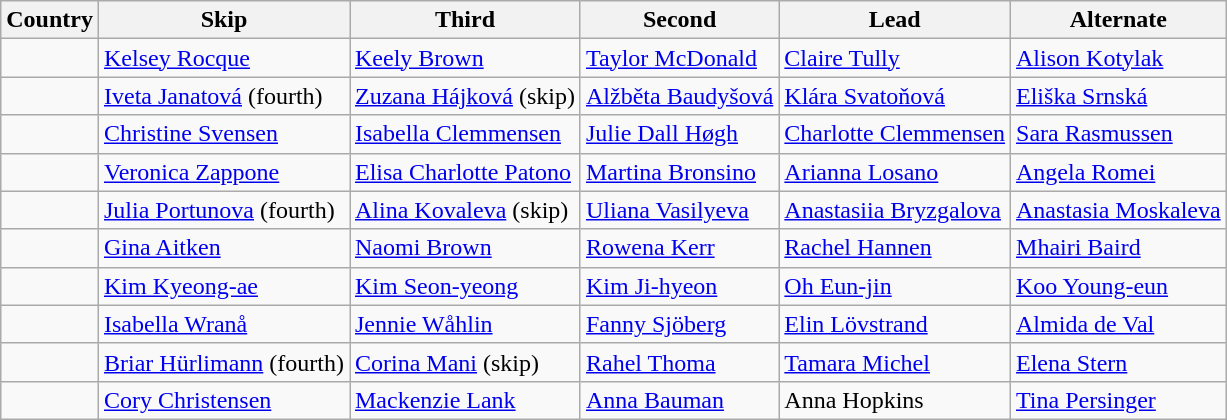<table class=wikitable>
<tr>
<th>Country</th>
<th>Skip</th>
<th>Third</th>
<th>Second</th>
<th>Lead</th>
<th>Alternate</th>
</tr>
<tr>
<td></td>
<td><a href='#'>Kelsey Rocque</a></td>
<td><a href='#'>Keely Brown</a></td>
<td><a href='#'>Taylor McDonald</a></td>
<td><a href='#'>Claire Tully</a></td>
<td><a href='#'>Alison Kotylak</a></td>
</tr>
<tr>
<td></td>
<td><a href='#'>Iveta Janatová</a> (fourth)</td>
<td><a href='#'>Zuzana Hájková</a> (skip)</td>
<td><a href='#'>Alžběta Baudyšová</a></td>
<td><a href='#'>Klára Svatoňová</a></td>
<td><a href='#'>Eliška Srnská</a></td>
</tr>
<tr>
<td></td>
<td><a href='#'>Christine Svensen</a></td>
<td><a href='#'>Isabella Clemmensen</a></td>
<td><a href='#'>Julie Dall Høgh</a></td>
<td><a href='#'>Charlotte Clemmensen</a></td>
<td><a href='#'>Sara Rasmussen</a></td>
</tr>
<tr>
<td></td>
<td><a href='#'>Veronica Zappone</a></td>
<td><a href='#'>Elisa Charlotte Patono</a></td>
<td><a href='#'>Martina Bronsino</a></td>
<td><a href='#'>Arianna Losano</a></td>
<td><a href='#'>Angela Romei</a></td>
</tr>
<tr>
<td></td>
<td><a href='#'>Julia Portunova</a> (fourth)</td>
<td><a href='#'>Alina Kovaleva</a> (skip)</td>
<td><a href='#'>Uliana Vasilyeva</a></td>
<td><a href='#'>Anastasiia Bryzgalova</a></td>
<td><a href='#'>Anastasia Moskaleva</a></td>
</tr>
<tr>
<td></td>
<td><a href='#'>Gina Aitken</a></td>
<td><a href='#'>Naomi Brown</a></td>
<td><a href='#'>Rowena Kerr</a></td>
<td><a href='#'>Rachel Hannen</a></td>
<td><a href='#'>Mhairi Baird</a></td>
</tr>
<tr>
<td></td>
<td><a href='#'>Kim Kyeong-ae</a></td>
<td><a href='#'>Kim Seon-yeong</a></td>
<td><a href='#'>Kim Ji-hyeon</a></td>
<td><a href='#'>Oh Eun-jin</a></td>
<td><a href='#'>Koo Young-eun</a></td>
</tr>
<tr>
<td></td>
<td><a href='#'>Isabella Wranå</a></td>
<td><a href='#'>Jennie Wåhlin</a></td>
<td><a href='#'>Fanny Sjöberg</a></td>
<td><a href='#'>Elin Lövstrand</a></td>
<td><a href='#'>Almida de Val</a></td>
</tr>
<tr>
<td></td>
<td><a href='#'>Briar Hürlimann</a> (fourth)</td>
<td><a href='#'>Corina Mani</a> (skip)</td>
<td><a href='#'>Rahel Thoma</a></td>
<td><a href='#'>Tamara Michel</a></td>
<td><a href='#'>Elena Stern</a></td>
</tr>
<tr>
<td></td>
<td><a href='#'>Cory Christensen</a></td>
<td><a href='#'>Mackenzie Lank</a></td>
<td><a href='#'>Anna Bauman</a></td>
<td>Anna Hopkins</td>
<td><a href='#'>Tina Persinger</a></td>
</tr>
</table>
